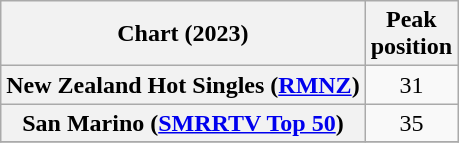<table class="wikitable sortable plainrowheaders" style="text-align:center">
<tr>
<th scope="col">Chart (2023)</th>
<th scope="col">Peak<br>position</th>
</tr>
<tr>
<th scope="row">New Zealand Hot Singles (<a href='#'>RMNZ</a>)</th>
<td>31</td>
</tr>
<tr>
<th scope="row">San Marino (<a href='#'>SMRRTV Top 50</a>)</th>
<td>35</td>
</tr>
<tr>
</tr>
</table>
